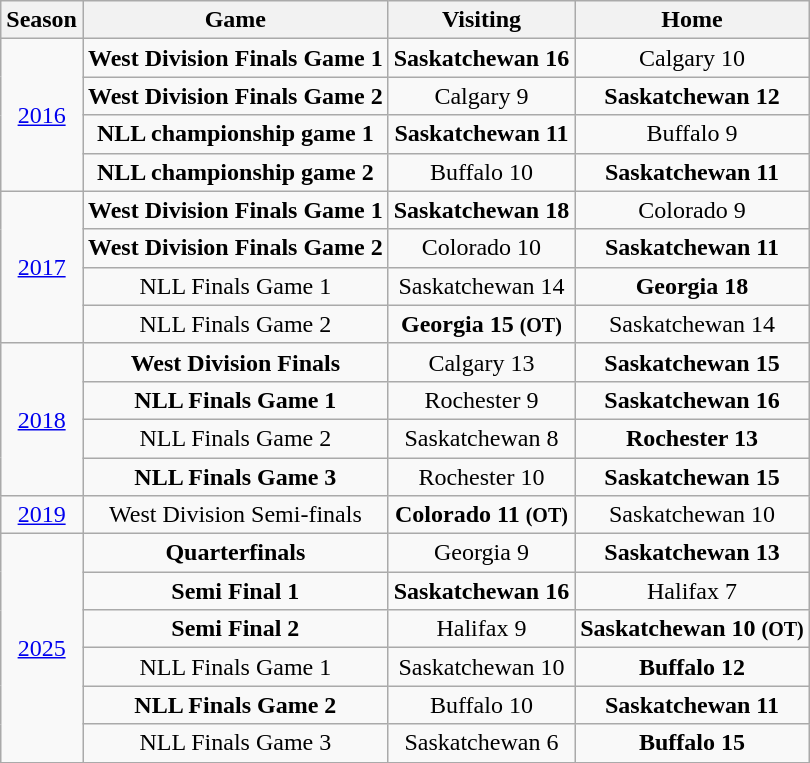<table class="wikitable">
<tr>
<th>Season</th>
<th>Game</th>
<th>Visiting</th>
<th>Home</th>
</tr>
<tr align=center>
<td rowspan="4"><a href='#'>2016</a></td>
<td><strong>West Division Finals Game 1</strong></td>
<td><strong>Saskatchewan 16</strong></td>
<td>Calgary 10</td>
</tr>
<tr align=center>
<td><strong>West Division Finals Game 2</strong></td>
<td>Calgary 9</td>
<td><strong>Saskatchewan 12</strong></td>
</tr>
<tr align=center>
<td><strong>NLL championship game 1</strong></td>
<td><strong>Saskatchewan 11</strong></td>
<td>Buffalo 9</td>
</tr>
<tr align=center>
<td><strong>NLL championship game 2</strong></td>
<td>Buffalo 10</td>
<td><strong>Saskatchewan 11</strong></td>
</tr>
<tr align=center>
<td rowspan="4"><a href='#'>2017</a></td>
<td><strong>West Division Finals Game 1</strong></td>
<td><strong>Saskatchewan 18</strong></td>
<td>Colorado 9</td>
</tr>
<tr align=center>
<td><strong>West Division Finals Game 2</strong></td>
<td>Colorado 10</td>
<td><strong>Saskatchewan 11</strong></td>
</tr>
<tr align=center>
<td>NLL Finals Game 1</td>
<td>Saskatchewan 14</td>
<td><strong>Georgia 18</strong></td>
</tr>
<tr align=center>
<td>NLL Finals Game 2</td>
<td><strong>Georgia 15 <small>(OT)</small></strong></td>
<td>Saskatchewan 14</td>
</tr>
<tr align=center>
<td rowspan="4"><a href='#'>2018</a></td>
<td><strong>West Division Finals</strong></td>
<td>Calgary 13</td>
<td><strong>Saskatchewan 15</strong></td>
</tr>
<tr align=center>
<td><strong>NLL Finals Game 1</strong></td>
<td>Rochester 9</td>
<td><strong>Saskatchewan 16</strong></td>
</tr>
<tr align=center>
<td>NLL Finals Game 2</td>
<td>Saskatchewan 8</td>
<td><strong>Rochester 13</strong></td>
</tr>
<tr align=center>
<td><strong>NLL Finals Game 3</strong></td>
<td>Rochester 10</td>
<td><strong>Saskatchewan 15</strong></td>
</tr>
<tr align=center>
<td><a href='#'>2019</a></td>
<td>West Division Semi-finals</td>
<td><strong>Colorado 11 <small>(OT)</small></strong></td>
<td>Saskatchewan 10</td>
</tr>
<tr align="center">
<td rowspan="6"><a href='#'>2025</a></td>
<td><strong>Quarterfinals</strong></td>
<td>Georgia 9</td>
<td><strong>Saskatchewan 13</strong></td>
</tr>
<tr align="center">
<td><strong>Semi Final 1</strong></td>
<td><strong>Saskatchewan 16</strong></td>
<td>Halifax 7</td>
</tr>
<tr align="center">
<td><strong>Semi Final 2</strong></td>
<td>Halifax 9</td>
<td><strong>Saskatchewan 10 <small>(OT)</small></strong></td>
</tr>
<tr align="center">
<td>NLL Finals Game 1</td>
<td>Saskatchewan 10</td>
<td><strong>Buffalo 12</strong></td>
</tr>
<tr align="center">
<td><strong>NLL Finals Game 2</strong></td>
<td>Buffalo 10</td>
<td><strong>Saskatchewan 11</strong></td>
</tr>
<tr align="center">
<td>NLL Finals Game 3</td>
<td>Saskatchewan 6</td>
<td><strong>Buffalo 15</strong></td>
</tr>
<tr>
</tr>
</table>
